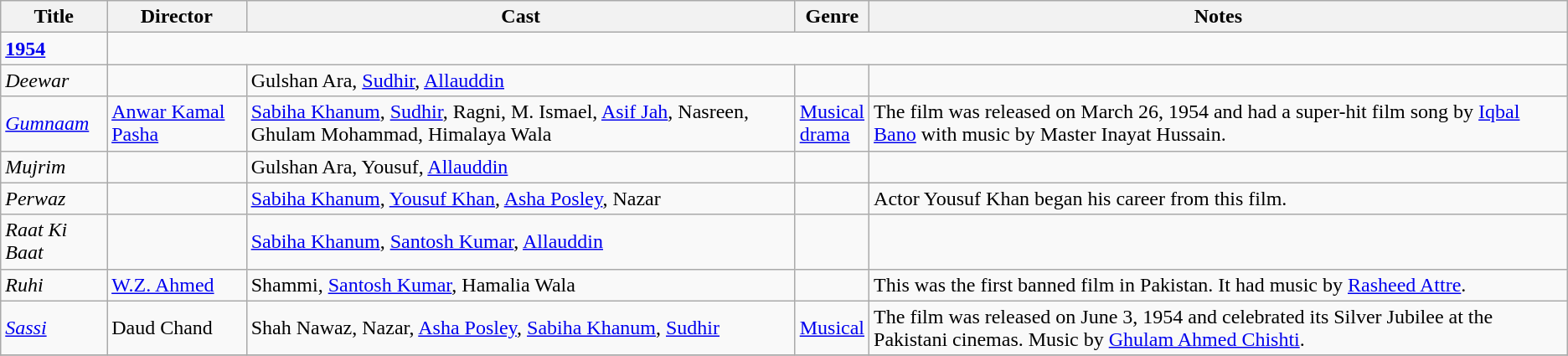<table class="wikitable">
<tr>
<th>Title</th>
<th>Director</th>
<th>Cast</th>
<th>Genre</th>
<th>Notes</th>
</tr>
<tr>
<td><strong><a href='#'>1954</a></strong></td>
</tr>
<tr>
<td><em>Deewar</em></td>
<td></td>
<td>Gulshan Ara, <a href='#'>Sudhir</a>, <a href='#'>Allauddin</a></td>
<td></td>
<td></td>
</tr>
<tr>
<td><em><a href='#'>Gumnaam</a></em></td>
<td><a href='#'>Anwar Kamal Pasha</a></td>
<td><a href='#'>Sabiha Khanum</a>, <a href='#'>Sudhir</a>, Ragni, M. Ismael, <a href='#'>Asif Jah</a>, Nasreen, Ghulam Mohammad, Himalaya Wala</td>
<td><a href='#'>Musical</a><br><a href='#'>drama</a></td>
<td>The film was released on March 26, 1954 and had a super-hit film song by <a href='#'>Iqbal Bano</a> with music by Master Inayat Hussain.</td>
</tr>
<tr>
<td><em>Mujrim</em></td>
<td></td>
<td>Gulshan Ara, Yousuf, <a href='#'>Allauddin</a></td>
<td></td>
<td></td>
</tr>
<tr>
<td><em>Perwaz</em></td>
<td></td>
<td><a href='#'>Sabiha Khanum</a>, <a href='#'>Yousuf Khan</a>, <a href='#'>Asha Posley</a>, Nazar</td>
<td></td>
<td>Actor Yousuf Khan began his career from this film.</td>
</tr>
<tr>
<td><em>Raat Ki Baat</em></td>
<td></td>
<td><a href='#'>Sabiha Khanum</a>, <a href='#'>Santosh Kumar</a>, <a href='#'>Allauddin</a></td>
<td></td>
<td></td>
</tr>
<tr>
<td><em>Ruhi</em></td>
<td><a href='#'>W.Z. Ahmed</a></td>
<td>Shammi, <a href='#'>Santosh Kumar</a>, Hamalia Wala</td>
<td></td>
<td>This was the first banned film in Pakistan. It had music by <a href='#'>Rasheed Attre</a>.</td>
</tr>
<tr>
<td><em><a href='#'>Sassi</a></em></td>
<td>Daud Chand</td>
<td>Shah Nawaz, Nazar, <a href='#'>Asha Posley</a>, <a href='#'>Sabiha Khanum</a>, <a href='#'>Sudhir</a></td>
<td><a href='#'>Musical</a></td>
<td>The film was released on June 3, 1954 and celebrated its Silver Jubilee at the Pakistani cinemas. Music by <a href='#'>Ghulam Ahmed Chishti</a>.</td>
</tr>
<tr>
</tr>
</table>
